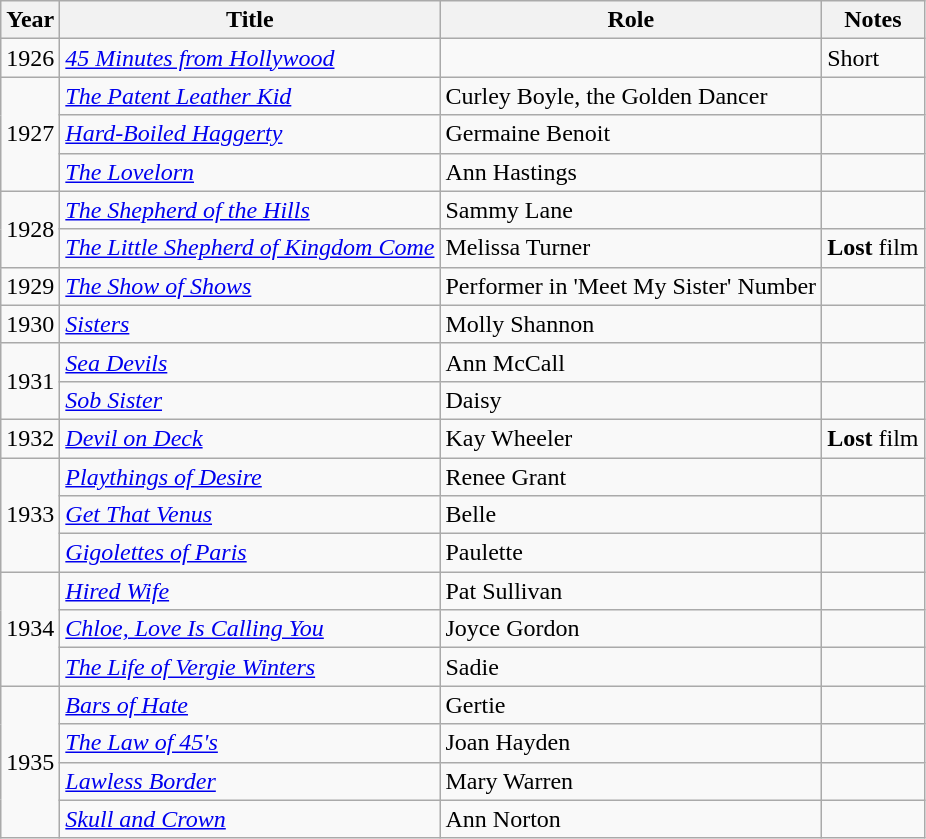<table class="wikitable">
<tr>
<th>Year</th>
<th>Title</th>
<th>Role</th>
<th>Notes</th>
</tr>
<tr>
<td>1926</td>
<td><em><a href='#'>45 Minutes from Hollywood</a></em></td>
<td></td>
<td>Short</td>
</tr>
<tr>
<td rowspan=3>1927</td>
<td><em><a href='#'>The Patent Leather Kid</a></em></td>
<td>Curley Boyle, the Golden Dancer</td>
<td></td>
</tr>
<tr>
<td><em><a href='#'>Hard-Boiled Haggerty</a></em></td>
<td>Germaine Benoit</td>
<td></td>
</tr>
<tr>
<td><em><a href='#'>The Lovelorn</a></em></td>
<td>Ann Hastings</td>
<td></td>
</tr>
<tr>
<td rowspan=2>1928</td>
<td><em><a href='#'>The Shepherd of the Hills</a></em></td>
<td>Sammy Lane</td>
<td></td>
</tr>
<tr>
<td><em><a href='#'>The Little Shepherd of Kingdom Come</a></em></td>
<td>Melissa Turner</td>
<td><strong>Lost</strong> film</td>
</tr>
<tr>
<td>1929</td>
<td><em><a href='#'>The Show of Shows</a></em></td>
<td>Performer in 'Meet My Sister' Number</td>
<td></td>
</tr>
<tr>
<td>1930</td>
<td><em><a href='#'>Sisters</a></em></td>
<td>Molly Shannon</td>
<td></td>
</tr>
<tr>
<td rowspan=2>1931</td>
<td><em><a href='#'>Sea Devils</a></em></td>
<td>Ann McCall</td>
<td></td>
</tr>
<tr>
<td><em><a href='#'>Sob Sister</a></em></td>
<td>Daisy</td>
<td></td>
</tr>
<tr>
<td>1932</td>
<td><em><a href='#'>Devil on Deck</a></em></td>
<td>Kay Wheeler</td>
<td><strong>Lost</strong> film</td>
</tr>
<tr>
<td rowspan=3>1933</td>
<td><em><a href='#'>Playthings of Desire</a></em></td>
<td>Renee Grant</td>
<td></td>
</tr>
<tr>
<td><em><a href='#'>Get That Venus</a></em></td>
<td>Belle</td>
<td></td>
</tr>
<tr>
<td><em><a href='#'>Gigolettes of Paris</a></em></td>
<td>Paulette</td>
<td></td>
</tr>
<tr>
<td rowspan=3>1934</td>
<td><em><a href='#'>Hired Wife</a></em></td>
<td>Pat Sullivan</td>
<td></td>
</tr>
<tr>
<td><em><a href='#'>Chloe, Love Is Calling You</a></em></td>
<td>Joyce Gordon</td>
<td></td>
</tr>
<tr>
<td><em><a href='#'>The Life of Vergie Winters</a></em></td>
<td>Sadie</td>
<td></td>
</tr>
<tr>
<td rowspan=4>1935</td>
<td><em><a href='#'>Bars of Hate</a></em></td>
<td>Gertie</td>
<td></td>
</tr>
<tr>
<td><em><a href='#'>The Law of 45's</a></em></td>
<td>Joan Hayden</td>
<td></td>
</tr>
<tr>
<td><em><a href='#'>Lawless Border</a></em></td>
<td>Mary Warren</td>
<td></td>
</tr>
<tr>
<td><em><a href='#'>Skull and Crown</a></em></td>
<td>Ann Norton</td>
<td></td>
</tr>
</table>
